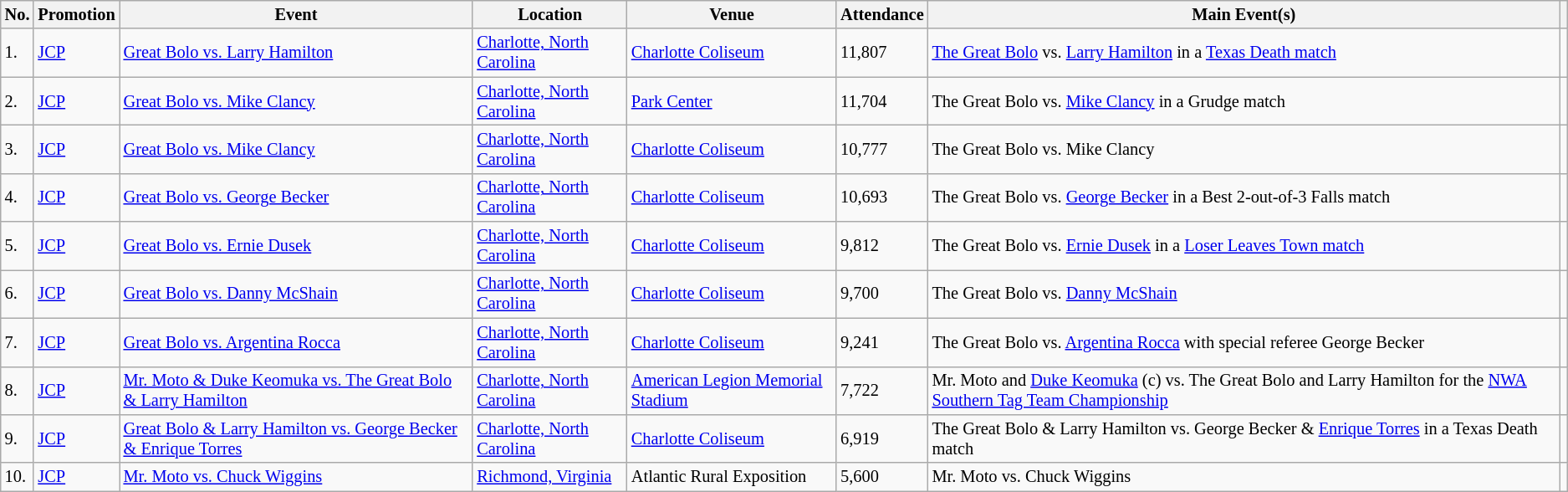<table class="wikitable sortable" style="font-size:85%;">
<tr>
<th>No.</th>
<th>Promotion</th>
<th>Event</th>
<th>Location</th>
<th>Venue</th>
<th>Attendance</th>
<th class=unsortable>Main Event(s)</th>
<th class=unsortable></th>
</tr>
<tr>
<td>1.</td>
<td><a href='#'>JCP</a></td>
<td><a href='#'>Great Bolo vs. Larry Hamilton</a> <br> </td>
<td><a href='#'>Charlotte, North Carolina</a></td>
<td><a href='#'>Charlotte Coliseum</a></td>
<td>11,807</td>
<td><a href='#'>The Great Bolo</a> vs. <a href='#'>Larry Hamilton</a> in a <a href='#'>Texas Death match</a></td>
<td></td>
</tr>
<tr>
<td>2.</td>
<td><a href='#'>JCP</a></td>
<td><a href='#'>Great Bolo vs. Mike Clancy</a> <br> </td>
<td><a href='#'>Charlotte, North Carolina</a></td>
<td><a href='#'>Park Center</a></td>
<td>11,704</td>
<td>The Great Bolo vs. <a href='#'>Mike Clancy</a> in a Grudge match</td>
<td></td>
</tr>
<tr>
<td>3.</td>
<td><a href='#'>JCP</a></td>
<td><a href='#'>Great Bolo vs. Mike Clancy</a> <br> </td>
<td><a href='#'>Charlotte, North Carolina</a></td>
<td><a href='#'>Charlotte Coliseum</a></td>
<td>10,777</td>
<td>The Great Bolo vs. Mike Clancy</td>
<td></td>
</tr>
<tr>
<td>4.</td>
<td><a href='#'>JCP</a></td>
<td><a href='#'>Great Bolo vs. George Becker</a> <br> </td>
<td><a href='#'>Charlotte, North Carolina</a></td>
<td><a href='#'>Charlotte Coliseum</a></td>
<td>10,693</td>
<td>The Great Bolo vs. <a href='#'>George Becker</a> in a Best 2-out-of-3 Falls match</td>
<td></td>
</tr>
<tr>
<td>5.</td>
<td><a href='#'>JCP</a></td>
<td><a href='#'>Great Bolo vs. Ernie Dusek</a> <br> </td>
<td><a href='#'>Charlotte, North Carolina</a></td>
<td><a href='#'>Charlotte Coliseum</a></td>
<td>9,812</td>
<td>The Great Bolo vs. <a href='#'>Ernie Dusek</a> in a <a href='#'>Loser Leaves Town match</a></td>
<td></td>
</tr>
<tr>
<td>6.</td>
<td><a href='#'>JCP</a></td>
<td><a href='#'>Great Bolo vs. Danny McShain</a> <br> </td>
<td><a href='#'>Charlotte, North Carolina</a></td>
<td><a href='#'>Charlotte Coliseum</a></td>
<td>9,700</td>
<td>The Great Bolo vs. <a href='#'>Danny McShain</a></td>
<td></td>
</tr>
<tr>
<td>7.</td>
<td><a href='#'>JCP</a></td>
<td><a href='#'>Great Bolo vs. Argentina Rocca</a> <br> </td>
<td><a href='#'>Charlotte, North Carolina</a></td>
<td><a href='#'>Charlotte Coliseum</a></td>
<td>9,241</td>
<td>The Great Bolo vs. <a href='#'>Argentina Rocca</a> with special referee George Becker</td>
<td></td>
</tr>
<tr>
<td>8.</td>
<td><a href='#'>JCP</a></td>
<td><a href='#'>Mr. Moto & Duke Keomuka vs. The Great Bolo & Larry Hamilton</a> <br> </td>
<td><a href='#'>Charlotte, North Carolina</a></td>
<td><a href='#'>American Legion Memorial Stadium</a></td>
<td>7,722</td>
<td>Mr. Moto and <a href='#'>Duke Keomuka</a> (c) vs. The Great Bolo and Larry Hamilton for the <a href='#'>NWA Southern Tag Team Championship</a></td>
<td></td>
</tr>
<tr>
<td>9.</td>
<td><a href='#'>JCP</a></td>
<td><a href='#'>Great Bolo & Larry Hamilton vs. George Becker & Enrique Torres</a> <br> </td>
<td><a href='#'>Charlotte, North Carolina</a></td>
<td><a href='#'>Charlotte Coliseum</a></td>
<td>6,919</td>
<td>The Great Bolo & Larry Hamilton vs. George Becker & <a href='#'>Enrique Torres</a> in a Texas Death match</td>
<td></td>
</tr>
<tr>
<td>10.</td>
<td><a href='#'>JCP</a></td>
<td><a href='#'>Mr. Moto vs. Chuck Wiggins</a> <br> </td>
<td><a href='#'>Richmond, Virginia</a></td>
<td>Atlantic Rural Exposition</td>
<td>5,600</td>
<td>Mr. Moto vs. Chuck Wiggins</td>
<td></td>
</tr>
</table>
